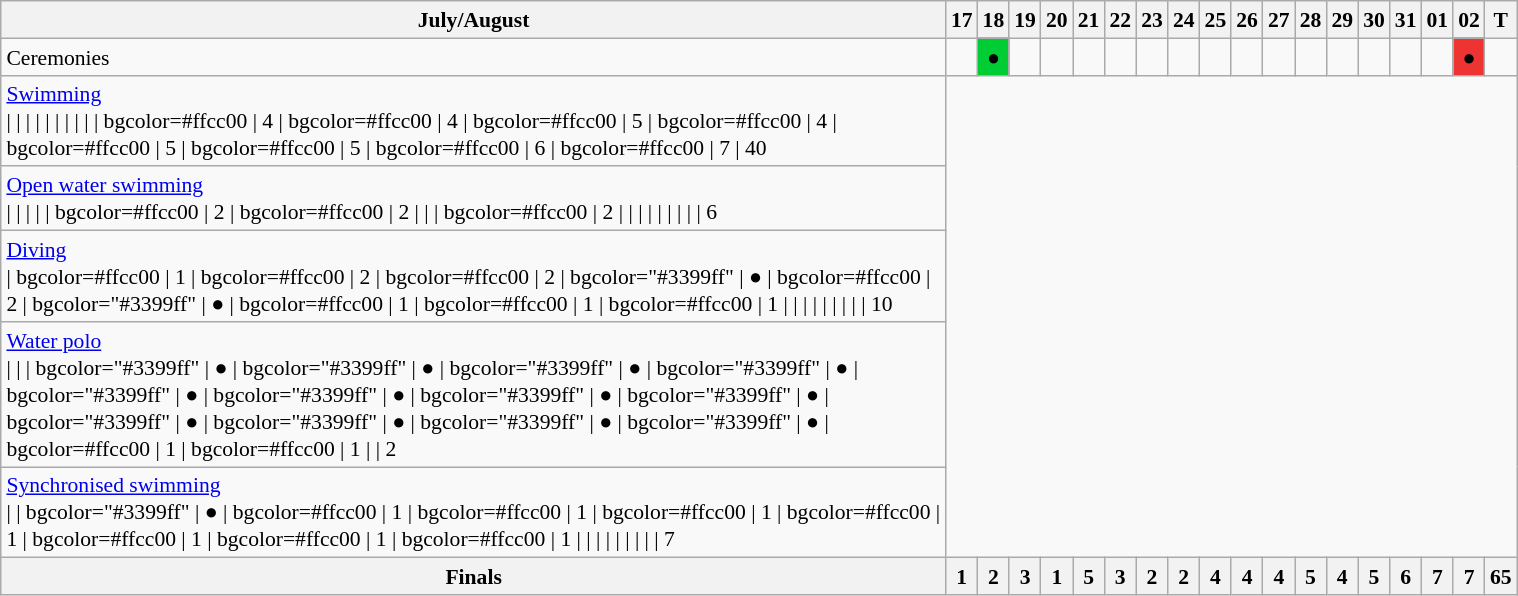<table class="wikitable" style="margin:0.5em auto; font-size:90%; line-height:1.25em; width:80%;">
<tr>
<th>July/August</th>
<th>17</th>
<th>18</th>
<th>19</th>
<th>20</th>
<th>21</th>
<th>22</th>
<th>23</th>
<th>24</th>
<th>25</th>
<th>26</th>
<th>27</th>
<th>28</th>
<th>29</th>
<th>30</th>
<th>31</th>
<th>01</th>
<th>02</th>
<th>T</th>
</tr>
<tr>
<td>Ceremonies</td>
<td></td>
<td bgcolor=#00cc33 align=center>●</td>
<td></td>
<td></td>
<td></td>
<td></td>
<td></td>
<td></td>
<td></td>
<td></td>
<td></td>
<td></td>
<td></td>
<td></td>
<td></td>
<td></td>
<td bgcolor=#ee3333 align=center>●</td>
<td></td>
</tr>
<tr align="center">
<td align="left"> <a href='#'>Swimming</a><br>| 
| 
| 
| 
| 
| 
| 
| 
| 
| bgcolor=#ffcc00 | 4
| bgcolor=#ffcc00 | 4
| bgcolor=#ffcc00 | 5
| bgcolor=#ffcc00 | 4
| bgcolor=#ffcc00 | 5
| bgcolor=#ffcc00 | 5
| bgcolor=#ffcc00 | 6
| bgcolor=#ffcc00 | 7
| 40</td>
</tr>
<tr align="center">
<td align="left"> <a href='#'>Open water swimming</a><br>| 
| 
| 
| 
| bgcolor=#ffcc00 | 2
| bgcolor=#ffcc00 | 2
| 
| 
| bgcolor=#ffcc00 | 2
| 
| 
| 
| 
| 
| 
| 
| 
| 6</td>
</tr>
<tr align="center">
<td align="left"> <a href='#'>Diving</a><br>| bgcolor=#ffcc00 | 1
| bgcolor=#ffcc00 | 2
| bgcolor=#ffcc00 | 2
| bgcolor="#3399ff" | ●
| bgcolor=#ffcc00 | 2
| bgcolor="#3399ff" | ●
| bgcolor=#ffcc00 | 1
| bgcolor=#ffcc00 | 1
| bgcolor=#ffcc00 | 1
| 
| 
| 
| 
| 
| 
| 
| 
| 10</td>
</tr>
<tr align="center">
<td align="left"> <a href='#'>Water polo</a><br>| 
| 
| bgcolor="#3399ff" | ●
| bgcolor="#3399ff" | ●
| bgcolor="#3399ff" | ●
| bgcolor="#3399ff" | ●
| bgcolor="#3399ff" | ●
| bgcolor="#3399ff" | ●
| bgcolor="#3399ff" | ●
| bgcolor="#3399ff" | ●
| bgcolor="#3399ff" | ●
| bgcolor="#3399ff" | ●
| bgcolor="#3399ff" | ●
| bgcolor="#3399ff" | ●
| bgcolor=#ffcc00 | 1
| bgcolor=#ffcc00 | 1
| 
| 2</td>
</tr>
<tr align="center">
<td align="left"> <a href='#'>Synchronised swimming</a><br>| 
| bgcolor="#3399ff" | ●
| bgcolor=#ffcc00 | 1
| bgcolor=#ffcc00 | 1
| bgcolor=#ffcc00 | 1
| bgcolor=#ffcc00 | 1
| bgcolor=#ffcc00 | 1
| bgcolor=#ffcc00 | 1
| bgcolor=#ffcc00 | 1
| 
| 
| 
| 
| 
| 
| 
| 
| 7</td>
</tr>
<tr>
<th>Finals</th>
<th>1</th>
<th>2</th>
<th>3</th>
<th>1</th>
<th>5</th>
<th>3</th>
<th>2</th>
<th>2</th>
<th>4</th>
<th>4</th>
<th>4</th>
<th>5</th>
<th>4</th>
<th>5</th>
<th>6</th>
<th>7</th>
<th>7</th>
<th>65</th>
</tr>
</table>
